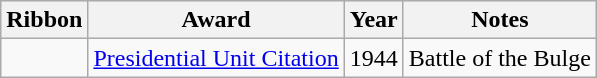<table class="wikitable">
<tr style="background:#efefef;">
<th>Ribbon</th>
<th>Award</th>
<th>Year</th>
<th>Notes</th>
</tr>
<tr>
<td></td>
<td><a href='#'>Presidential Unit Citation</a></td>
<td>1944</td>
<td>Battle of the Bulge</td>
</tr>
</table>
